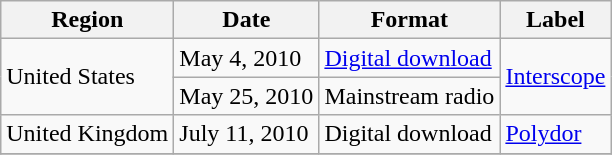<table class=wikitable>
<tr>
<th>Region</th>
<th>Date</th>
<th>Format</th>
<th>Label</th>
</tr>
<tr>
<td rowspan="2">United States</td>
<td>May 4, 2010</td>
<td><a href='#'>Digital download</a></td>
<td rowspan="2"><a href='#'>Interscope</a></td>
</tr>
<tr>
<td>May 25, 2010</td>
<td>Mainstream radio</td>
</tr>
<tr>
<td rowspan="1">United Kingdom</td>
<td>July 11, 2010</td>
<td>Digital download</td>
<td rowspan="1"><a href='#'>Polydor</a></td>
</tr>
<tr>
</tr>
</table>
